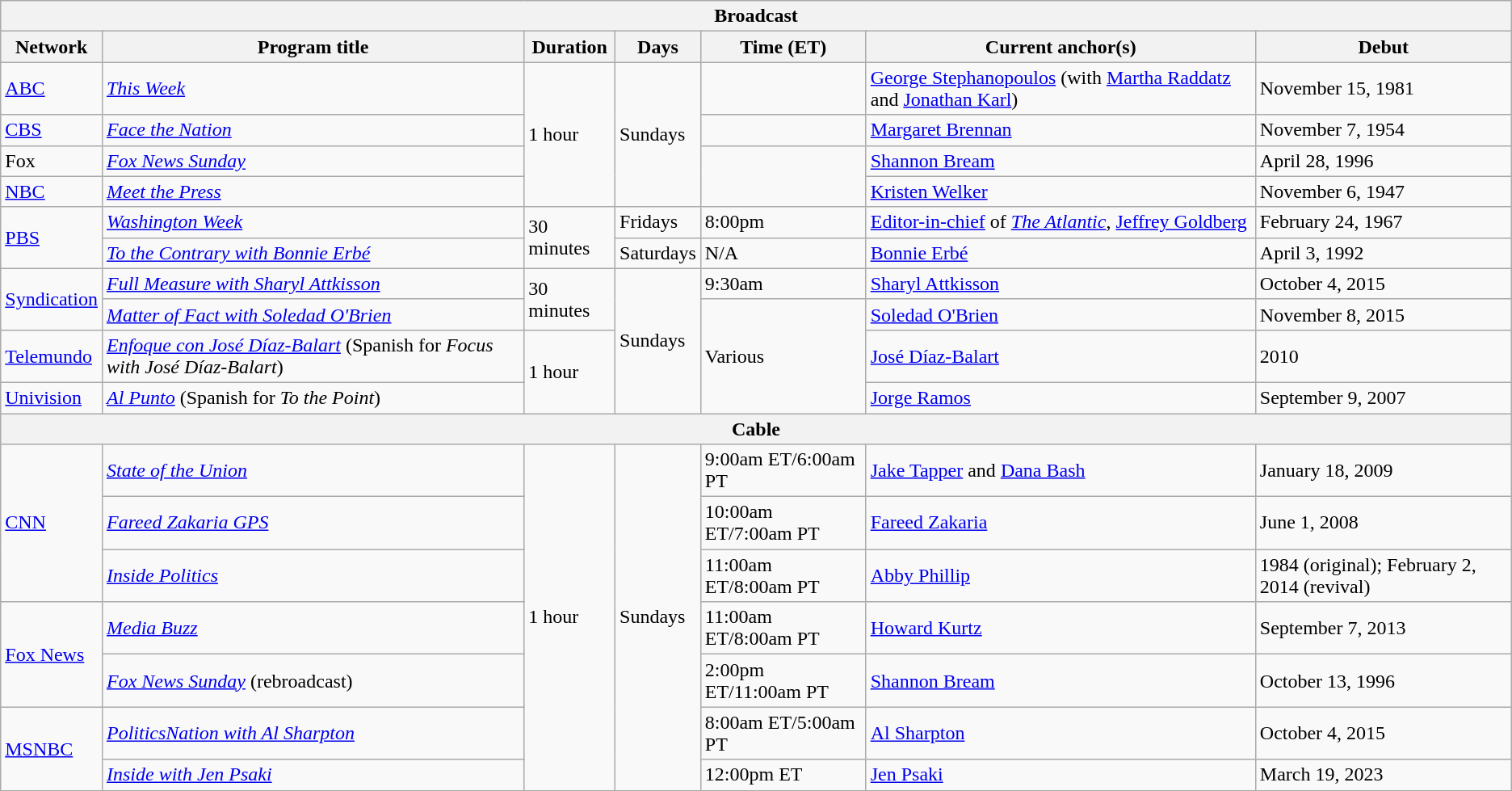<table class="wikitable sortable">
<tr>
<th colspan="7">Broadcast</th>
</tr>
<tr>
<th>Network</th>
<th>Program title</th>
<th>Duration</th>
<th>Days</th>
<th>Time (ET)</th>
<th>Current anchor(s)</th>
<th>Debut</th>
</tr>
<tr>
<td><a href='#'>ABC</a></td>
<td><em><a href='#'>This Week</a></em></td>
<td rowspan="4">1 hour </td>
<td rowspan="4">Sundays</td>
<td></td>
<td><a href='#'>George Stephanopoulos</a> (with <a href='#'>Martha Raddatz</a> and <a href='#'>Jonathan Karl</a>)</td>
<td>November 15, 1981</td>
</tr>
<tr>
<td><a href='#'>CBS</a></td>
<td><em><a href='#'>Face the Nation</a></em></td>
<td></td>
<td><a href='#'>Margaret Brennan</a></td>
<td>November 7, 1954</td>
</tr>
<tr>
<td>Fox</td>
<td><em><a href='#'>Fox News Sunday</a></em></td>
<td rowspan="2"></td>
<td><a href='#'>Shannon Bream</a></td>
<td>April 28, 1996</td>
</tr>
<tr>
<td><a href='#'>NBC</a></td>
<td><em><a href='#'>Meet the Press</a></em></td>
<td><a href='#'>Kristen Welker</a></td>
<td>November 6, 1947</td>
</tr>
<tr>
<td rowspan="2"><a href='#'>PBS</a></td>
<td><em><a href='#'>Washington Week</a></em></td>
<td rowspan="2">30 minutes</td>
<td>Fridays</td>
<td>8:00pm</td>
<td><a href='#'>Editor-in-chief</a> of <em><a href='#'>The Atlantic</a></em>, <a href='#'>Jeffrey Goldberg</a></td>
<td>February 24, 1967</td>
</tr>
<tr>
<td><em><a href='#'>To the Contrary with Bonnie Erbé</a></em></td>
<td>Saturdays</td>
<td>N/A</td>
<td><a href='#'>Bonnie Erbé</a></td>
<td>April 3, 1992</td>
</tr>
<tr>
<td rowspan="2"><a href='#'>Syndication</a></td>
<td><em><a href='#'>Full Measure with Sharyl Attkisson</a></em></td>
<td rowspan="2">30 minutes </td>
<td rowspan="4">Sundays</td>
<td>9:30am</td>
<td><a href='#'>Sharyl Attkisson</a></td>
<td>October 4, 2015</td>
</tr>
<tr>
<td><em><a href='#'>Matter of Fact with Soledad O'Brien</a></em></td>
<td rowspan="3">Various</td>
<td><a href='#'>Soledad O'Brien</a></td>
<td>November 8, 2015</td>
</tr>
<tr>
<td><a href='#'>Telemundo</a></td>
<td><em><a href='#'>Enfoque con José Díaz-Balart</a></em> (Spanish for <em>Focus with José Díaz-Balart</em>)</td>
<td rowspan="2">1 hour </td>
<td><a href='#'>José Díaz-Balart</a></td>
<td>2010</td>
</tr>
<tr>
<td><a href='#'>Univision</a></td>
<td><em><a href='#'>Al Punto</a></em> (Spanish for <em>To the Point</em>)</td>
<td><a href='#'>Jorge Ramos</a></td>
<td>September 9, 2007</td>
</tr>
<tr>
<th colspan="7">Cable</th>
</tr>
<tr>
<td rowspan="3"><a href='#'>CNN</a></td>
<td><a href='#'><em>State of the Union</em></a></td>
<td rowspan="7">1 hour </td>
<td rowspan="7">Sundays</td>
<td>9:00am ET/6:00am PT</td>
<td><a href='#'>Jake Tapper</a> and <a href='#'>Dana Bash</a></td>
<td>January 18, 2009</td>
</tr>
<tr>
<td><em><a href='#'>Fareed Zakaria GPS</a></em></td>
<td>10:00am ET/7:00am PT</td>
<td><a href='#'>Fareed Zakaria</a></td>
<td>June 1, 2008</td>
</tr>
<tr>
<td><em><a href='#'>Inside Politics</a></em></td>
<td>11:00am ET/8:00am PT</td>
<td><a href='#'>Abby Phillip</a></td>
<td>1984 (original); February 2, 2014 (revival)</td>
</tr>
<tr>
<td rowspan="2"><a href='#'>Fox News</a></td>
<td><em><a href='#'>Media Buzz</a></em></td>
<td>11:00am ET/8:00am PT</td>
<td><a href='#'>Howard Kurtz</a></td>
<td>September 7, 2013</td>
</tr>
<tr>
<td><em><a href='#'>Fox News Sunday</a></em> (rebroadcast)</td>
<td>2:00pm ET/11:00am PT</td>
<td><a href='#'>Shannon Bream</a></td>
<td>October 13, 1996</td>
</tr>
<tr>
<td rowspan="2"><a href='#'>MSNBC</a></td>
<td><em><a href='#'>PoliticsNation with Al Sharpton</a></em></td>
<td>8:00am ET/5:00am PT</td>
<td><a href='#'>Al Sharpton</a></td>
<td>October 4, 2015</td>
</tr>
<tr>
<td><em><a href='#'>Inside with Jen Psaki</a></em></td>
<td>12:00pm ET</td>
<td><a href='#'>Jen Psaki</a></td>
<td>March 19, 2023</td>
</tr>
</table>
